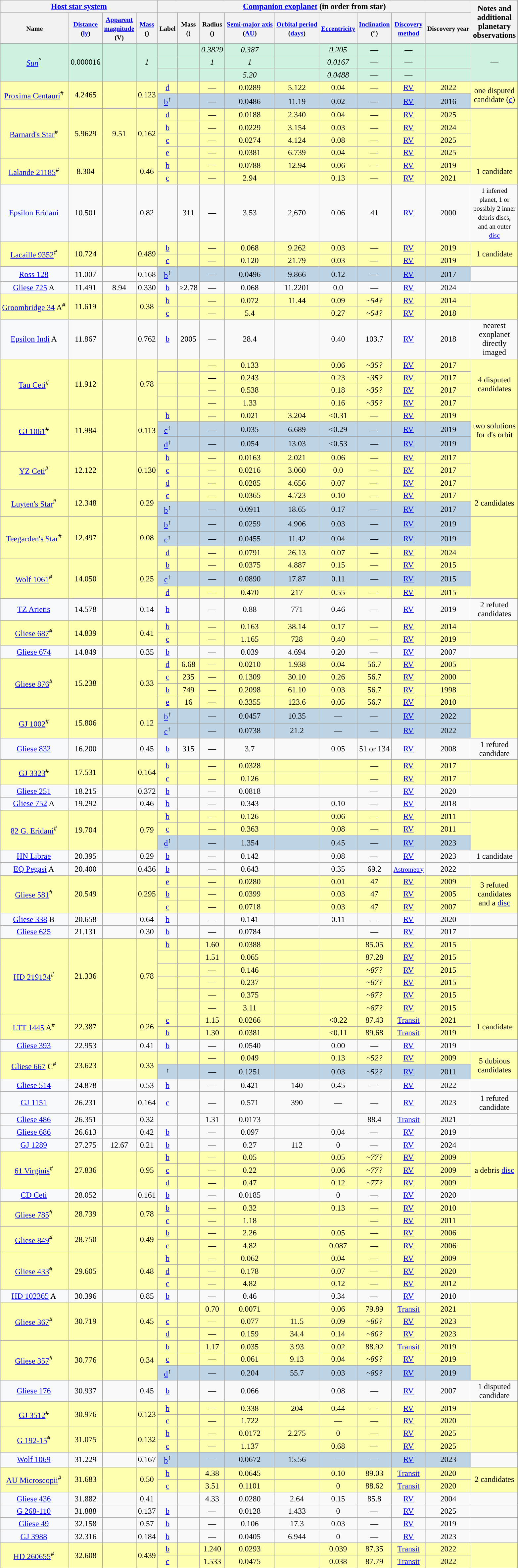<table class="wikitable sortable sticky-header-multi" style="text-align:center;">
<tr>
<th colspan = "4"><a href='#'>Host star system</a></th>
<th scope="col" colspan = "9"><a href='#'>Companion exoplanet</a> (in order from star)</th>
<th scope="col" class="unsortable" rowspan="2" style="width:50px">Notes and additional planetary observations</th>
</tr>
<tr>
<th scope="col"><small>Name</small></th>
<th scope="col"><small><a href='#'>Distance</a><br>(<a href='#'>ly</a>) <br></small></th>
<th scope="col"><small><a href='#'>Apparent<br>magnitude</a> <br>(V)</small></th>
<th scope="col"><small><a href='#'>Mass</a><br>() <br></small></th>
<th scope="col"><small>Label</small><br></th>
<th scope="col"><small>Mass<br>()<br></small></th>
<th scope="col" data-sort-type="number"><small>Radius <br>() <br></small></th>
<th scope="col"><small><a href='#'>Semi-major axis</a><br>(<a href='#'>AU</a>) <br></small></th>
<th scope="col"><small><a href='#'>Orbital period</a><br>(<a href='#'>days</a>) <br></small></th>
<th scope="col"><small><a href='#'>Eccentricity</a> <br></small></th>
<th scope="col"><small><a href='#'>Inclination</a><br>(°) <br></small></th>
<th scope="col"><small><a href='#'>Discovery<br>method</a></small></th>
<th scope="col"><small>Discovery year</small></th>
</tr>
<tr style="background:#CEF2E0;">
<th scope="row" rowspan="3" style="background:#CEF2E0; font-weight:normal; padding-right:0.4em;"><em><a href='#'>Sun</a></em><sup>°</sup></th>
<td rowspan = "3">0.000016</td>
<td rowspan="3"></td>
<td rowspan = "3"><em>1</em></td>
<td><small></small></td>
<td><em></em></td>
<td><em>0.3829</em></td>
<td><em>0.387</em></td>
<td><em></em></td>
<td><em>0.205</em></td>
<td>—</td>
<td>—</td>
<td></td>
<td rowspan = "3">—</td>
</tr>
<tr style="background:#CEF2E0;">
<td><small></small></td>
<td><em></em></td>
<td><em>1</em></td>
<td><em>1</em></td>
<td><em></em></td>
<td><em>0.0167</em></td>
<td>—</td>
<td>—</td>
<td></td>
</tr>
<tr style="background:#CEF2E0;">
<td><small></small></td>
<td><em></em></td>
<td><em></em></td>
<td><em>5.20</em></td>
<td><em></em></td>
<td><em>0.0488</em></td>
<td>—</td>
<td>—</td>
<td> </td>
</tr>
<tr style="background:#ffffb0;">
<th scope="row" rowspan="2" style="background:#FFFFB0; font-weight:normal; padding-right:0.4em;"><a href='#'>Proxima Centauri</a><sup>#</sup></th>
<td rowspan="2">4.2465</td>
<td rowspan="2"></td>
<td rowspan="2">0.123</td>
<td><a href='#'>d</a></td>
<td></td>
<td>—</td>
<td>0.0289</td>
<td>5.122</td>
<td>0.04</td>
<td>—</td>
<td><a href='#'>RV</a></td>
<td>2022</td>
<td rowspan="2"> one disputed candidate (<a href='#'>c</a>)</td>
</tr>
<tr style="background:#BCD4E6;">
<td><a href='#'>b</a><sup>↑</sup></td>
<td></td>
<td>—</td>
<td>0.0486</td>
<td>11.19</td>
<td>0.02</td>
<td>—</td>
<td><a href='#'>RV</a></td>
<td>2016</td>
</tr>
<tr style="background:#ffffb0;">
<th scope="row" rowspan="4" style="background:#FFFFB0; font-weight:normal; padding-right:0.4em;"><a href='#'>Barnard's Star</a><sup>#</sup></th>
<td rowspan="4">5.9629</td>
<td rowspan="4">9.51</td>
<td rowspan="4">0.162</td>
<td><a href='#'>d</a></td>
<td></td>
<td>—</td>
<td>0.0188</td>
<td>2.340</td>
<td>0.04</td>
<td>—</td>
<td><a href='#'>RV</a></td>
<td>2025</td>
<td rowspan="4"></td>
</tr>
<tr style="background:#ffffb0;">
<td><a href='#'>b</a></td>
<td></td>
<td>—</td>
<td>0.0229</td>
<td>3.154</td>
<td>0.03</td>
<td>—</td>
<td><a href='#'>RV</a></td>
<td>2024</td>
</tr>
<tr style="background:#ffffb0;">
<td><a href='#'>c</a></td>
<td></td>
<td>—</td>
<td>0.0274</td>
<td>4.124</td>
<td>0.08</td>
<td>—</td>
<td><a href='#'>RV</a></td>
<td>2025</td>
</tr>
<tr style="background:#ffffb0;">
<td><a href='#'>e</a></td>
<td></td>
<td>—</td>
<td>0.0381</td>
<td>6.739</td>
<td>0.04</td>
<td>—</td>
<td><a href='#'>RV</a></td>
<td>2025</td>
</tr>
<tr style="background:#ffffb0;">
<th scope="row" rowspan="2" style="background:#ffffb0; font-weight:normal; padding-right:0.4em;"><a href='#'>Lalande 21185</a><sup>#</sup></th>
<td rowspan="2">8.304</td>
<td rowspan="2"></td>
<td rowspan="2">0.46</td>
<td><a href='#'>b</a></td>
<td></td>
<td>—</td>
<td>0.0788</td>
<td>12.94</td>
<td>0.06</td>
<td>—</td>
<td><a href='#'>RV</a></td>
<td>2019</td>
<td rowspan="2">1 candidate</td>
</tr>
<tr style="background:#ffffb0;">
<td><a href='#'>c</a></td>
<td></td>
<td>—</td>
<td>2.94</td>
<td></td>
<td>0.13</td>
<td>—</td>
<td><a href='#'>RV</a></td>
<td>2021<br></td>
</tr>
<tr>
<th scope="row" style="background:#F8F9FA; font-weight:normal; padding-right:0.4em;"><a href='#'>Epsilon Eridani</a></th>
<td>10.501</td>
<td></td>
<td>0.82</td>
<td><small></small></td>
<td>311</td>
<td>—</td>
<td>3.53</td>
<td>2,670</td>
<td>0.06</td>
<td>41</td>
<td><a href='#'>RV</a></td>
<td>2000</td>
<td><small> 1 inferred planet, 1 or possibly 2 inner debris discs, and an outer <a href='#'>disc</a></small></td>
</tr>
<tr style="background:#ffffb0;">
<th scope="row" rowspan="2" style="background:#FFFFB0; font-weight:normal; padding-right:0.4em;"><a href='#'>Lacaille 9352</a><sup>#</sup></th>
<td rowspan="2">10.724</td>
<td rowspan="2"></td>
<td rowspan="2">0.489</td>
<td><a href='#'>b</a></td>
<td></td>
<td>—</td>
<td>0.068</td>
<td>9.262</td>
<td>0.03</td>
<td>—</td>
<td><a href='#'>RV</a></td>
<td>2019</td>
<td rowspan="2">1 candidate</td>
</tr>
<tr style="background:#ffffb0;">
<td><a href='#'>c</a></td>
<td></td>
<td>—</td>
<td>0.120</td>
<td>21.79</td>
<td>0.03</td>
<td>—</td>
<td><a href='#'>RV</a></td>
<td>2019</td>
</tr>
<tr>
<th scope="row" style="background:#F8F9FA; font-weight:normal; padding-right:0.4em;"><a href='#'>Ross 128</a></th>
<td>11.007</td>
<td></td>
<td>0.168</td>
<td style="background:#BCD4E6;"><a href='#'>b</a><sup>↑</sup></td>
<td style="background:#BCD4E6;"></td>
<td style="background:#BCD4E6;">—</td>
<td style="background:#BCD4E6;">0.0496</td>
<td style="background:#BCD4E6;">9.866</td>
<td style="background:#BCD4E6;">0.12</td>
<td style="background:#BCD4E6;">—</td>
<td style="background:#BCD4E6;"><a href='#'>RV</a></td>
<td style="background:#BCD4E6;">2017</td>
<td></td>
</tr>
<tr>
<th scope="row" style="background:#F8F9FA; font-weight:normal; padding-right:0.4em;"><a href='#'>Gliese 725</a> A</th>
<td>11.491</td>
<td>8.94</td>
<td>0.330</td>
<td><a href='#'>b</a></td>
<td>≥2.78</td>
<td>—</td>
<td>0.068</td>
<td>11.2201</td>
<td>0.0</td>
<td>—</td>
<td><a href='#'>RV</a></td>
<td>2024</td>
<td></td>
</tr>
<tr style="background:#ffffb0;">
<th scope="row" rowspan="2" style="background:#FFFFB0; font-weight:normal; padding-right:0.4em;"><a href='#'>Groombridge 34</a> A<sup>#</sup></th>
<td rowspan="2">11.619</td>
<td rowspan="2"></td>
<td rowspan="2">0.38</td>
<td><a href='#'>b</a></td>
<td></td>
<td>—</td>
<td>0.072</td>
<td>11.44</td>
<td>0.09</td>
<td><em>~54?</em></td>
<td><a href='#'>RV</a></td>
<td>2014</td>
<td rowspan="2"></td>
</tr>
<tr style="background:#ffffb0;">
<td><a href='#'>c</a></td>
<td></td>
<td>—</td>
<td>5.4</td>
<td></td>
<td>0.27</td>
<td><em>~54?</em></td>
<td><a href='#'>RV</a></td>
<td>2018</td>
</tr>
<tr>
<td scope="row" style="background:#F8F9FA; font-weight:normal; padding-right:0.4em;"><a href='#'>Epsilon Indi</a> A</td>
<td>11.867</td>
<td></td>
<td>0.762</td>
<td><a href='#'>b</a></td>
<td>2005</td>
<td>—</td>
<td>28.4</td>
<td></td>
<td>0.40</td>
<td>103.7</td>
<td><a href='#'>RV</a></td>
<td>2018</td>
<td>nearest exoplanet directly imaged</td>
</tr>
<tr style="background:#ffffb0;">
<th scope="row" rowspan="4" style="background:#FFFFB0; font-weight:normal; padding-right:0.4em;"><a href='#'>Tau Ceti</a><sup>#</sup></th>
<td rowspan = "4">11.912</td>
<td rowspan = "4"></td>
<td rowspan = "4">0.78</td>
<td></td>
<td></td>
<td>—</td>
<td>0.133</td>
<td></td>
<td>0.06</td>
<td><em>~35?</em></td>
<td><a href='#'>RV</a></td>
<td>2017</td>
<td rowspan = "4">4 disputed candidates<br></td>
</tr>
<tr style="background:#ffffb0;">
<td></td>
<td></td>
<td>—</td>
<td>0.243</td>
<td></td>
<td>0.23</td>
<td><em>~35?</em></td>
<td><a href='#'>RV</a></td>
<td>2017</td>
</tr>
<tr style="background:#ffffb0;">
<td></td>
<td></td>
<td>—</td>
<td>0.538</td>
<td></td>
<td>0.18</td>
<td><em>~35?</em></td>
<td><a href='#'>RV</a></td>
<td>2017</td>
</tr>
<tr style="background:#ffffb0;">
<td></td>
<td></td>
<td>—</td>
<td>1.33</td>
<td></td>
<td>0.16</td>
<td><em>~35?</em></td>
<td><a href='#'>RV</a></td>
<td>2017</td>
</tr>
<tr style="background:#ffffb0;">
<th scope="row" rowspan="3" style="background:#FFFFB0; font-weight:normal; padding-right:0.4em;"><a href='#'>GJ 1061</a><sup>#</sup></th>
<td rowspan = "3">11.984</td>
<td rowspan = "3"></td>
<td rowspan = "3">0.113</td>
<td><a href='#'>b</a></td>
<td></td>
<td>—</td>
<td>0.021</td>
<td>3.204</td>
<td><0.31</td>
<td>—</td>
<td><a href='#'>RV</a></td>
<td>2019</td>
<td rowspan = "3">two solutions for d's orbit</td>
</tr>
<tr style="background:#BCD4E6;">
<td><a href='#'>c</a><sup>↑</sup></td>
<td></td>
<td>—</td>
<td>0.035</td>
<td>6.689</td>
<td><0.29</td>
<td>—</td>
<td><a href='#'>RV</a></td>
<td>2019</td>
</tr>
<tr style="background:#BCD4E6;">
<td><a href='#'>d</a><sup>↑</sup></td>
<td></td>
<td>—</td>
<td>0.054</td>
<td>13.03</td>
<td><0.53</td>
<td>—</td>
<td><a href='#'>RV</a></td>
<td>2019</td>
</tr>
<tr style="background:#ffffb0;">
<th scope="row" rowspan="3" style="background:#FFFFB0; font-weight:normal; padding-right:0.4em;"><a href='#'>YZ Ceti</a><sup>#</sup></th>
<td rowspan = "3">12.122</td>
<td rowspan = "3"></td>
<td rowspan = "3">0.130</td>
<td><a href='#'>b</a></td>
<td></td>
<td>—</td>
<td>0.0163</td>
<td>2.021</td>
<td>0.06</td>
<td>—</td>
<td><a href='#'>RV</a></td>
<td>2017</td>
<td rowspan = "3"></td>
</tr>
<tr style="background:#ffffb0;">
<td><a href='#'>c</a></td>
<td></td>
<td>—</td>
<td>0.0216</td>
<td>3.060</td>
<td>0.0</td>
<td>—</td>
<td><a href='#'>RV</a></td>
<td>2017</td>
</tr>
<tr style="background:#ffffb0;">
<td><a href='#'>d</a></td>
<td></td>
<td>—</td>
<td>0.0285</td>
<td>4.656</td>
<td>0.07</td>
<td>—</td>
<td><a href='#'>RV</a></td>
<td>2017</td>
</tr>
<tr style="background:#ffffb0;" >
<th scope="row" rowspan="2" style="background:#FFFFB0; font-weight:normal; padding-right:0.4em;"><a href='#'>Luyten's Star</a><sup>#</sup></th>
<td rowspan="2">12.348</td>
<td rowspan="2"></td>
<td rowspan="2">0.29</td>
<td><a href='#'>c</a></td>
<td></td>
<td>—</td>
<td>0.0365</td>
<td>4.723</td>
<td>0.10</td>
<td>—</td>
<td><a href='#'>RV</a></td>
<td>2017</td>
<td rowspan="2">2 candidates</td>
</tr>
<tr style="background:#BCD4E6;">
<td><a href='#'>b</a><sup>↑</sup></td>
<td></td>
<td>—</td>
<td>0.0911</td>
<td>18.65</td>
<td>0.17</td>
<td>—</td>
<td><a href='#'>RV</a></td>
<td>2017</td>
</tr>
<tr style="background:#ffffb0;">
<th scope="row" rowspan="3" style="background:#FFFFB0; font-weight:normal; padding-right:0.4em;"><a href='#'>Teegarden's Star</a><sup>#</sup></th>
<td rowspan="3">12.497</td>
<td rowspan="3"></td>
<td rowspan="3">0.08</td>
<td style="background:#BCD4E6;"><a href='#'>b</a><sup>↑</sup></td>
<td style="background:#BCD4E6;"></td>
<td style="background:#BCD4E6;">—</td>
<td style="background:#BCD4E6;">0.0259</td>
<td style="background:#BCD4E6;">4.906</td>
<td style="background:#BCD4E6;">0.03</td>
<td style="background:#BCD4E6;">—</td>
<td style="background:#BCD4E6;"><a href='#'>RV</a></td>
<td style="background:#BCD4E6;">2019</td>
<td rowspan="3"></td>
</tr>
<tr style="background:#BCD4E6;">
<td><a href='#'>c</a><sup>↑</sup></td>
<td></td>
<td>—</td>
<td>0.0455</td>
<td>11.42</td>
<td>0.04</td>
<td>—</td>
<td><a href='#'>RV</a></td>
<td>2019</td>
</tr>
<tr style="background:#ffffb0;">
<td><a href='#'>d</a></td>
<td></td>
<td>—</td>
<td>0.0791</td>
<td>26.13</td>
<td>0.07</td>
<td>—</td>
<td><a href='#'>RV</a></td>
<td>2024</td>
</tr>
<tr style="background:#ffffb0;">
<th scope="row" rowspan="3" style="background:#FFFFB0; font-weight:normal; padding-right:0.4em;"><a href='#'>Wolf 1061</a><sup>#</sup></th>
<td rowspan="3">14.050</td>
<td rowspan="3"></td>
<td rowspan="3">0.25</td>
<td><a href='#'>b</a></td>
<td></td>
<td>—</td>
<td>0.0375</td>
<td>4.887</td>
<td>0.15</td>
<td>—</td>
<td><a href='#'>RV</a></td>
<td>2015</td>
<td rowspan="3"></td>
</tr>
<tr style="background:#BCD4E6;">
<td><a href='#'>c</a><sup>↑</sup></td>
<td></td>
<td>—</td>
<td>0.0890</td>
<td>17.87</td>
<td>0.11</td>
<td>—</td>
<td><a href='#'>RV</a></td>
<td>2015</td>
</tr>
<tr style="background:#ffffb0;">
<td><a href='#'>d</a></td>
<td></td>
<td>—</td>
<td>0.470</td>
<td>217</td>
<td>0.55</td>
<td>—</td>
<td><a href='#'>RV</a></td>
<td>2015</td>
</tr>
<tr>
<th scope="row" style="background:#F8F9FA; font-weight:normal; padding-right:0.4em;"><a href='#'>TZ Arietis</a></th>
<td>14.578</td>
<td></td>
<td>0.14</td>
<td><a href='#'>b</a></td>
<td></td>
<td>—</td>
<td>0.88</td>
<td>771</td>
<td>0.46</td>
<td>—</td>
<td><a href='#'>RV</a></td>
<td>2019</td>
<td>2 refuted candidates</td>
</tr>
<tr style="background:#ffffb0;">
<th scope="row" rowspan="2" style="background:#FFFFB0; font-weight:normal; padding-right:0.4em;"><a href='#'>Gliese 687</a><sup>#</sup></th>
<td rowspan="2">14.839</td>
<td rowspan="2"></td>
<td rowspan="2">0.41</td>
<td><a href='#'>b</a></td>
<td></td>
<td>—</td>
<td>0.163</td>
<td>38.14</td>
<td>0.17</td>
<td>—</td>
<td><a href='#'>RV</a></td>
<td>2014</td>
<td rowspan="2"></td>
</tr>
<tr style="background:#ffffb0;">
<td><a href='#'>c</a></td>
<td></td>
<td>—</td>
<td>1.165</td>
<td>728</td>
<td>0.40</td>
<td>—</td>
<td><a href='#'>RV</a></td>
<td>2019</td>
</tr>
<tr>
<th scope="row" style="background:#F8F9FA; font-weight:normal; padding-right:0.4em;"><a href='#'>Gliese 674</a></th>
<td>14.849</td>
<td></td>
<td>0.35</td>
<td><a href='#'>b</a></td>
<td></td>
<td>—</td>
<td>0.039</td>
<td>4.694</td>
<td>0.20</td>
<td>—</td>
<td><a href='#'>RV</a></td>
<td>2007</td>
<td></td>
</tr>
<tr style="background:#ffffb0;">
<th scope="row" rowspan="4" style="background:#FFFFB0; font-weight:normal; padding-right:0.4em;"><a href='#'>Gliese 876</a><sup>#</sup></th>
<td rowspan = "4">15.238</td>
<td rowspan = "4"></td>
<td rowspan = "4">0.33</td>
<td><a href='#'>d</a></td>
<td>6.68</td>
<td>—</td>
<td>0.0210</td>
<td>1.938</td>
<td>0.04</td>
<td>56.7</td>
<td><a href='#'>RV</a></td>
<td>2005</td>
<td rowspan = "4"></td>
</tr>
<tr style="background:#ffffb0;">
<td><a href='#'>c</a></td>
<td>235</td>
<td>—</td>
<td>0.1309</td>
<td>30.10</td>
<td>0.26</td>
<td>56.7</td>
<td><a href='#'>RV</a></td>
<td>2000</td>
</tr>
<tr style="background:#ffffb0;">
<td><a href='#'>b</a></td>
<td>749</td>
<td>—</td>
<td>0.2098</td>
<td>61.10</td>
<td>0.03</td>
<td>56.7</td>
<td><a href='#'>RV</a></td>
<td>1998</td>
</tr>
<tr style="background:#ffffb0;">
<td><a href='#'>e</a></td>
<td>16</td>
<td>—</td>
<td>0.3355</td>
<td>123.6</td>
<td>0.05</td>
<td>56.7</td>
<td><a href='#'>RV</a></td>
<td>2010</td>
</tr>
<tr style="background:#ffffb0;">
<th scope="row" rowspan="2" style="background:#FFFFB0; font-weight:normal; padding-right:0.4em;"><a href='#'>GJ 1002</a><sup>#</sup></th>
<td rowspan = "2">15.806</td>
<td rowspan = "2"></td>
<td rowspan = "2">0.12</td>
<td style="background:#BCD4E6;"><a href='#'>b</a><sup>↑</sup></td>
<td style="background:#BCD4E6;"></td>
<td style="background:#BCD4E6;">—</td>
<td style="background:#BCD4E6;">0.0457</td>
<td style="background:#BCD4E6;">10.35</td>
<td style="background:#BCD4E6;">—</td>
<td style="background:#BCD4E6;">—</td>
<td style="background:#BCD4E6;"><a href='#'>RV</a></td>
<td style="background:#BCD4E6;">2022</td>
<td rowspan = "2"></td>
</tr>
<tr style="background:#BCD4E6;">
<td><a href='#'>c</a><sup>↑</sup></td>
<td></td>
<td>—</td>
<td>0.0738</td>
<td>21.2</td>
<td>—</td>
<td>—</td>
<td><a href='#'>RV</a></td>
<td>2022</td>
</tr>
<tr>
<th scope="row" style="background:#F8F9FA; font-weight:normal; padding-right:0.4em;"><a href='#'>Gliese 832</a></th>
<td>16.200</td>
<td></td>
<td>0.45</td>
<td><a href='#'>b</a></td>
<td>315</td>
<td>—</td>
<td>3.7</td>
<td></td>
<td>0.05</td>
<td>51 or 134</td>
<td><a href='#'>RV</a></td>
<td>2008</td>
<td>1 refuted candidate</td>
</tr>
<tr style="background:#ffffb0;" >
<th scope="row" rowspan="2" style="background:#FFFFB0; font-weight:normal; padding-right:0.4em;"><a href='#'>GJ 3323</a><sup>#</sup></th>
<td rowspan = "2">17.531</td>
<td rowspan = "2"></td>
<td rowspan = "2">0.164</td>
<td><a href='#'>b</a></td>
<td></td>
<td>—</td>
<td>0.0328</td>
<td></td>
<td></td>
<td>—</td>
<td><a href='#'>RV</a></td>
<td>2017</td>
<td rowspan = "2"></td>
</tr>
<tr style="background:#ffffb0;">
<td><a href='#'>c</a></td>
<td></td>
<td>—</td>
<td>0.126</td>
<td></td>
<td></td>
<td>—</td>
<td><a href='#'>RV</a></td>
<td>2017</td>
</tr>
<tr>
<th scope="row" style="background:#F8F9FA; font-weight:normal; padding-right:0.4em;"><a href='#'>Gliese 251</a></th>
<td>18.215</td>
<td></td>
<td>0.372</td>
<td><a href='#'>b</a></td>
<td></td>
<td>—</td>
<td>0.0818</td>
<td></td>
<td></td>
<td>—</td>
<td><a href='#'>RV</a></td>
<td>2020</td>
<td></td>
</tr>
<tr>
<th scope="row" style="background:#F8F9FA; font-weight:normal; padding-right:0.4em;"><a href='#'>Gliese 752</a> A</th>
<td>19.292</td>
<td></td>
<td>0.46</td>
<td><a href='#'>b</a></td>
<td></td>
<td>—</td>
<td>0.343</td>
<td></td>
<td>0.10</td>
<td>—</td>
<td><a href='#'>RV</a></td>
<td>2018</td>
<td></td>
</tr>
<tr style="background:#ffffb0;">
<th scope="row" rowspan="3" style="background:#FFFFB0; font-weight:normal; padding-right:0.4em;"><a href='#'>82 G. Eridani</a><sup>#</sup></th>
<td rowspan = "3">19.704</td>
<td rowspan = "3"></td>
<td rowspan = "3">0.79</td>
<td><a href='#'>b</a></td>
<td></td>
<td>—</td>
<td>0.126</td>
<td></td>
<td>0.06</td>
<td>—</td>
<td><a href='#'>RV</a></td>
<td>2011</td>
<td rowspan = "3"></td>
</tr>
<tr style="background:#ffffb0;">
<td><a href='#'>c</a></td>
<td></td>
<td>—</td>
<td>0.363</td>
<td></td>
<td>0.08</td>
<td>—</td>
<td><a href='#'>RV</a></td>
<td>2011</td>
</tr>
<tr style="background:#ffffb0;">
<td style="background:#BCD4E6;"><a href='#'>d</a><sup>↑</sup></td>
<td style="background:#BCD4E6;"></td>
<td style="background:#BCD4E6;">—</td>
<td style="background:#BCD4E6;">1.354</td>
<td style="background:#BCD4E6;"></td>
<td style="background:#BCD4E6;">0.45</td>
<td style="background:#BCD4E6;">—</td>
<td style="background:#BCD4E6;"><a href='#'>RV</a></td>
<td style="background:#BCD4E6;">2023<br></td>
</tr>
<tr>
<th scope="row" style="background:#F8F9FA; font-weight:normal; padding-right:0.4em;"><a href='#'>HN Librae</a></th>
<td>20.395</td>
<td></td>
<td>0.29</td>
<td><a href='#'>b</a></td>
<td></td>
<td>—</td>
<td>0.142</td>
<td></td>
<td>0.08</td>
<td>—</td>
<td><a href='#'>RV</a></td>
<td>2023</td>
<td>1 candidate</td>
</tr>
<tr>
<th scope="row" style="background:#F8F9FA; font-weight:normal; padding-right:0.4em;"><a href='#'>EQ Pegasi</a> A</th>
<td>20.400</td>
<td></td>
<td>0.436</td>
<td><a href='#'>b</a></td>
<td></td>
<td>—</td>
<td>0.643</td>
<td></td>
<td>0.35</td>
<td>69.2</td>
<td><small><a href='#'>Astrometry</a></small></td>
<td>2022</td>
<td></td>
</tr>
<tr style="background:#ffffb0;">
<th scope="row" rowspan="3" style="background:#FFFFB0; font-weight:normal; padding-right:0.4em;"><a href='#'>Gliese 581</a><sup>#</sup></th>
<td rowspan = "3">20.549</td>
<td rowspan = "3"></td>
<td rowspan = "3">0.295</td>
<td><a href='#'>e</a></td>
<td></td>
<td>—</td>
<td>0.0280</td>
<td></td>
<td>0.01</td>
<td>47</td>
<td><a href='#'>RV</a></td>
<td>2009</td>
<td rowspan = "3">3 refuted candidates and a <a href='#'>disc</a></td>
</tr>
<tr style="background:#ffffb0;">
<td><a href='#'>b</a></td>
<td></td>
<td>—</td>
<td>0.0399</td>
<td></td>
<td>0.03</td>
<td>47</td>
<td><a href='#'>RV</a></td>
<td>2005</td>
</tr>
<tr style="background:#ffffb0;">
<td><a href='#'>c</a></td>
<td></td>
<td>—</td>
<td>0.0718</td>
<td></td>
<td>0.03</td>
<td>47</td>
<td><a href='#'>RV</a></td>
<td>2007</td>
</tr>
<tr>
<th scope="row" style="background:#F8F9FA; font-weight:normal; padding-right:0.4em;"><a href='#'>Gliese 338</a> B</th>
<td>20.658</td>
<td></td>
<td>0.64</td>
<td><a href='#'>b</a></td>
<td></td>
<td>—</td>
<td>0.141</td>
<td></td>
<td>0.11</td>
<td>—</td>
<td><a href='#'>RV</a></td>
<td>2020</td>
<td></td>
</tr>
<tr>
<th scope="row" style="background:#F8F9FA; font-weight:normal; padding-right:0.4em;"><a href='#'>Gliese 625</a></th>
<td>21.131</td>
<td> </td>
<td>0.30</td>
<td><a href='#'>b</a></td>
<td></td>
<td>—</td>
<td>0.0784</td>
<td></td>
<td></td>
<td>—</td>
<td><a href='#'>RV</a></td>
<td>2017</td>
<td></td>
</tr>
<tr style="background:#ffffb0;">
<th scope="row" rowspan="6" style="background:#FFFFB0; font-weight:normal; padding-right:0.4em;"><a href='#'>HD 219134</a><sup>#</sup></th>
<td rowspan = "6">21.336</td>
<td rowspan = "6"></td>
<td rowspan = "6">0.78</td>
<td><a href='#'>b</a></td>
<td></td>
<td>1.60</td>
<td>0.0388</td>
<td></td>
<td></td>
<td>85.05</td>
<td><a href='#'>RV</a></td>
<td>2015</td>
<td rowspan = "6"></td>
</tr>
<tr style="background:#ffffb0;">
<td></td>
<td></td>
<td>1.51</td>
<td>0.065</td>
<td></td>
<td></td>
<td>87.28</td>
<td><a href='#'>RV</a></td>
<td>2015</td>
</tr>
<tr style="background:#ffffb0;">
<td></td>
<td></td>
<td>—</td>
<td>0.146</td>
<td></td>
<td></td>
<td><em>~87?</em></td>
<td><a href='#'>RV</a></td>
<td>2015</td>
</tr>
<tr style="background:#ffffb0;">
<td></td>
<td></td>
<td>—</td>
<td>0.237</td>
<td></td>
<td></td>
<td><em>~87?</em></td>
<td><a href='#'>RV</a></td>
<td>2015</td>
</tr>
<tr style="background:#ffffb0;">
<td></td>
<td></td>
<td>—</td>
<td>0.375</td>
<td></td>
<td></td>
<td><em>~87?</em></td>
<td><a href='#'>RV</a></td>
<td>2015</td>
</tr>
<tr style="background:#ffffb0;">
<td></td>
<td></td>
<td>—</td>
<td>3.11</td>
<td></td>
<td></td>
<td><em>~87?</em></td>
<td><a href='#'>RV</a></td>
<td>2015</td>
</tr>
<tr style="background:#ffffb0;">
<th scope="row" rowspan="2" style="background:#FFFFB0; font-weight:normal; padding-right:0.4em;"><a href='#'>LTT 1445</a> A<sup>#</sup></th>
<td rowspan="2">22.387</td>
<td rowspan="2"></td>
<td rowspan="2">0.26</td>
<td><a href='#'>c</a></td>
<td></td>
<td>1.15</td>
<td>0.0266</td>
<td></td>
<td><0.22</td>
<td>87.43</td>
<td><a href='#'>Transit</a></td>
<td>2021</td>
<td rowspan="2">1 candidate</td>
</tr>
<tr style="background:#ffffb0;">
<td><a href='#'>b</a></td>
<td></td>
<td>1.30</td>
<td>0.0381</td>
<td></td>
<td><0.11</td>
<td>89.68</td>
<td><a href='#'>Transit</a></td>
<td>2019</td>
</tr>
<tr>
<th scope="row" style="background:#F8F9FA; font-weight:normal; padding-right:0.4em;"><a href='#'>Gliese 393</a></th>
<td>22.953</td>
<td></td>
<td>0.41</td>
<td><a href='#'>b</a></td>
<td></td>
<td>—</td>
<td>0.0540</td>
<td></td>
<td>0.00</td>
<td>—</td>
<td><a href='#'>RV</a></td>
<td>2019</td>
<td></td>
</tr>
<tr style="background:#ffffb0;">
<th scope="row" rowspan="2" style="background:#FFFFB0; font-weight:normal; padding-right:0.4em;"><a href='#'>Gliese 667</a> C<sup>#</sup></th>
<td rowspan = "2">23.623</td>
<td rowspan = "2"></td>
<td rowspan = "2">0.33</td>
<td></td>
<td></td>
<td>—</td>
<td>0.049</td>
<td></td>
<td>0.13</td>
<td><em>~52?</em></td>
<td><a href='#'>RV</a></td>
<td>2009</td>
<td rowspan = "2">5 dubious candidates<br></td>
</tr>
<tr style="background:#BCD4E6;">
<td><sup>↑</sup></td>
<td></td>
<td>—</td>
<td>0.1251</td>
<td></td>
<td>0.03</td>
<td><em>~52?</em></td>
<td><a href='#'>RV</a></td>
<td>2011</td>
</tr>
<tr>
<th scope="row" style="background:#F8F9FA; font-weight:normal; padding-right:0.4em;"><a href='#'>Gliese 514</a></th>
<td>24.878</td>
<td></td>
<td>0.53</td>
<td><a href='#'>b</a></td>
<td></td>
<td>—</td>
<td>0.421</td>
<td>140</td>
<td>0.45</td>
<td>—</td>
<td><a href='#'>RV</a></td>
<td>2022</td>
<td></td>
</tr>
<tr>
<th scope="row" style="background:#F8F9FA; font-weight:normal; padding-right:0.4em;"><a href='#'>GJ 1151</a></th>
<td>26.231</td>
<td></td>
<td>0.164</td>
<td><a href='#'>c</a></td>
<td></td>
<td>—</td>
<td>0.571</td>
<td>390</td>
<td>—</td>
<td>—</td>
<td><a href='#'>RV</a></td>
<td>2023</td>
<td>1 refuted candidate</td>
</tr>
<tr>
<th scope="row" style="background:#F8F9FA; font-weight:normal; padding-right:0.4em;"><a href='#'>Gliese 486</a></th>
<td>26.351</td>
<td></td>
<td>0.32</td>
<td><small></small></td>
<td></td>
<td>1.31</td>
<td>0.0173</td>
<td></td>
<td></td>
<td>88.4</td>
<td><a href='#'>Transit</a></td>
<td>2021</td>
<td></td>
</tr>
<tr>
<th scope="row" style="background:#F8F9FA; font-weight:normal; padding-right:0.4em;"><a href='#'>Gliese 686</a></th>
<td>26.613</td>
<td></td>
<td>0.42</td>
<td><a href='#'>b</a></td>
<td></td>
<td>—</td>
<td>0.097</td>
<td></td>
<td>0.04</td>
<td>—</td>
<td><a href='#'>RV</a></td>
<td>2019</td>
<td></td>
</tr>
<tr>
<th scope="row" style="background:#F8F9FA; font-weight:normal; padding-right:0.4em;"><a href='#'>GJ 1289</a></th>
<td>27.275</td>
<td>12.67</td>
<td>0.21</td>
<td><a href='#'>b</a></td>
<td></td>
<td>—</td>
<td>0.27</td>
<td>112</td>
<td>0</td>
<td>—</td>
<td><a href='#'>RV</a></td>
<td>2024</td>
<td></td>
</tr>
<tr style="background:#ffffb0;">
<th scope="row" rowspan="3" style="background:#FFFFB0; font-weight:normal; padding-right:0.4em;"><a href='#'>61 Virginis</a><sup>#</sup></th>
<td rowspan = "3">27.836</td>
<td rowspan = "3"></td>
<td rowspan = "3">0.95</td>
<td><a href='#'>b</a></td>
<td></td>
<td>—</td>
<td>0.05</td>
<td></td>
<td>0.05</td>
<td><em>~77?</em></td>
<td><a href='#'>RV</a></td>
<td>2009</td>
<td rowspan = "3">a debris <a href='#'>disc</a></td>
</tr>
<tr style="background:#ffffb0;">
<td><a href='#'>c</a></td>
<td></td>
<td>—</td>
<td>0.22</td>
<td></td>
<td>0.06</td>
<td><em>~77?</em></td>
<td><a href='#'>RV</a></td>
<td>2009</td>
</tr>
<tr style="background:#ffffb0;">
<td><a href='#'>d</a></td>
<td></td>
<td>—</td>
<td>0.47</td>
<td></td>
<td>0.12</td>
<td><em>~77?</em></td>
<td><a href='#'>RV</a></td>
<td>2009</td>
</tr>
<tr>
<th scope="row" style="background:#F8F9FA; font-weight:normal; padding-right:0.4em;"><a href='#'>CD Ceti</a></th>
<td>28.052</td>
<td></td>
<td>0.161</td>
<td><a href='#'>b</a></td>
<td></td>
<td>—</td>
<td>0.0185</td>
<td></td>
<td>0</td>
<td>—</td>
<td><a href='#'>RV</a></td>
<td>2020</td>
<td></td>
</tr>
<tr style="background:#ffffb0;">
<th scope="row" rowspan="2" style="background:#FFFFB0; font-weight:normal; padding-right:0.4em;"><a href='#'>Gliese 785</a><sup>#</sup></th>
<td rowspan = "2">28.739</td>
<td rowspan = "2"></td>
<td rowspan = "2">0.78</td>
<td><a href='#'>b</a></td>
<td></td>
<td>—</td>
<td>0.32</td>
<td></td>
<td>0.13</td>
<td>—</td>
<td><a href='#'>RV</a></td>
<td>2010</td>
<td rowspan = "2"></td>
</tr>
<tr style="background:#ffffb0;">
<td><a href='#'>c</a></td>
<td></td>
<td>—</td>
<td>1.18</td>
<td></td>
<td></td>
<td>—</td>
<td><a href='#'>RV</a></td>
<td>2011</td>
</tr>
<tr style="background:#ffffb0;">
<th scope="row" rowspan="2" style="background:#FFFFB0; font-weight:normal; padding-right:0.4em;"><a href='#'>Gliese 849</a><sup>#</sup></th>
<td rowspan= "2">28.750</td>
<td rowspan = "2"></td>
<td rowspan = "2">0.49</td>
<td><a href='#'>b</a></td>
<td></td>
<td>—</td>
<td>2.26</td>
<td></td>
<td>0.05</td>
<td>—</td>
<td><a href='#'>RV</a></td>
<td>2006</td>
<td rowspan = "2"></td>
</tr>
<tr style="background:#ffffb0;">
<td><a href='#'>c</a></td>
<td></td>
<td>—</td>
<td>4.82</td>
<td></td>
<td>0.087</td>
<td>—</td>
<td><a href='#'>RV</a></td>
<td>2006</td>
</tr>
<tr style="background:#ffffb0;">
<th scope="row" rowspan="3" style="background:#FFFFB0; font-weight:normal; padding-right:0.4em;"><a href='#'>Gliese 433</a><sup>#</sup></th>
<td rowspan="3">29.605</td>
<td rowspan="3"></td>
<td rowspan="3">0.48</td>
<td><a href='#'>b</a></td>
<td></td>
<td>—</td>
<td>0.062</td>
<td></td>
<td>0.04</td>
<td>—</td>
<td><a href='#'>RV</a></td>
<td>2009</td>
<td rowspan="3"></td>
</tr>
<tr style="background:#ffffb0;">
<td><a href='#'>d</a></td>
<td></td>
<td>—</td>
<td>0.178</td>
<td></td>
<td>0.07</td>
<td>—</td>
<td><a href='#'>RV</a></td>
<td>2020</td>
</tr>
<tr style="background:#ffffb0;">
<td><a href='#'>c</a></td>
<td></td>
<td>—</td>
<td>4.82</td>
<td></td>
<td>0.12</td>
<td>—</td>
<td><a href='#'>RV</a></td>
<td>2012<br></td>
</tr>
<tr>
<th scope="row" style="background:#F8F9FA; font-weight:normal; padding-right:0.4em;"><a href='#'>HD 102365</a> A</th>
<td>30.396</td>
<td></td>
<td>0.85</td>
<td><a href='#'>b</a></td>
<td></td>
<td>—</td>
<td>0.46</td>
<td></td>
<td>0.34</td>
<td>—</td>
<td><a href='#'>RV</a></td>
<td>2010</td>
<td></td>
</tr>
<tr style="background:#ffffb0;">
<th scope="row" rowspan="3" style="background:#FFFFB0; font-weight:normal; padding-right:0.4em;"><a href='#'>Gliese 367</a><sup>#</sup></th>
<td rowspan="3">30.719</td>
<td rowspan="3"></td>
<td rowspan="3">0.45</td>
<td><small></small></td>
<td></td>
<td>0.70</td>
<td>0.0071</td>
<td></td>
<td>0.06</td>
<td>79.89</td>
<td><a href='#'>Transit</a></td>
<td>2021</td>
<td rowspan="3"></td>
</tr>
<tr style="background:#ffffb0;">
<td><a href='#'>c</a></td>
<td></td>
<td>—</td>
<td>0.077</td>
<td>11.5</td>
<td>0.09</td>
<td><em>~80?</em></td>
<td><a href='#'>RV</a></td>
<td>2023</td>
</tr>
<tr style="background:#ffffb0;">
<td><a href='#'>d</a></td>
<td></td>
<td>—</td>
<td>0.159</td>
<td>34.4</td>
<td>0.14</td>
<td><em>~80?</em></td>
<td><a href='#'>RV</a></td>
<td>2023</td>
</tr>
<tr style="background:#ffffb0;">
<th scope="row" rowspan="3" style="background:#FFFFB0; font-weight:normal; padding-right:0.4em;"><a href='#'>Gliese 357</a><sup>#</sup></th>
<td rowspan="3">30.776</td>
<td rowspan="3"></td>
<td rowspan="3">0.34</td>
<td><a href='#'>b</a></td>
<td></td>
<td>1.17</td>
<td>0.035</td>
<td>3.93</td>
<td>0.02</td>
<td>88.92</td>
<td><a href='#'>Transit</a></td>
<td>2019</td>
<td rowspan="3"></td>
</tr>
<tr style="background:#ffffb0;">
<td><a href='#'>c</a></td>
<td></td>
<td>—</td>
<td>0.061</td>
<td>9.13</td>
<td>0.04</td>
<td><em>~89?</em></td>
<td><a href='#'>RV</a></td>
<td>2019</td>
</tr>
<tr style="background:#BCD4E6;">
<td><a href='#'>d</a><sup>↑</sup></td>
<td></td>
<td>—</td>
<td>0.204</td>
<td>55.7</td>
<td>0.03</td>
<td><em>~89?</em></td>
<td><a href='#'>RV</a></td>
<td>2019</td>
</tr>
<tr>
<th scope="row" style="background:#F8F9FA; font-weight:normal; padding-right:0.4em;"><a href='#'>Gliese 176</a></th>
<td>30.937</td>
<td></td>
<td>0.45</td>
<td><a href='#'>b</a></td>
<td></td>
<td>—</td>
<td>0.066</td>
<td></td>
<td>0.08</td>
<td>—</td>
<td><a href='#'>RV</a></td>
<td>2007</td>
<td>1 disputed candidate</td>
</tr>
<tr style="background:#ffffb0;">
<td scope="row" rowspan="2" style="background:#FFFFB0; font-weight:normal; padding-right:0.4em;"><a href='#'>GJ 3512</a><sup>#</sup></td>
<td rowspan="2">30.976</td>
<td rowspan="2"></td>
<td rowspan="2">0.123</td>
<td><a href='#'>b</a></td>
<td></td>
<td>—</td>
<td>0.338</td>
<td>204</td>
<td>0.44</td>
<td>—</td>
<td><a href='#'>RV</a></td>
<td>2019</td>
<td rowspan="2"></td>
</tr>
<tr style="background:#ffffb0;">
<td><a href='#'>c</a></td>
<td></td>
<td>—</td>
<td>1.722</td>
<td></td>
<td>—</td>
<td>—</td>
<td><a href='#'>RV</a></td>
<td>2020</td>
</tr>
<tr style="background:#ffffb0;">
<td scope="row" rowspan="2" style="background:#FFFFB0; font-weight:normal; padding-right:0.4em;"><a href='#'>G 192-15</a><sup>#</sup></td>
<td rowspan="2">31.075</td>
<td rowspan="2"></td>
<td rowspan="2">0.132</td>
<td><a href='#'>b</a></td>
<td></td>
<td>—</td>
<td>0.0172</td>
<td>2.275</td>
<td>0</td>
<td>—</td>
<td><a href='#'>RV</a></td>
<td>2025</td>
<td rowspan="2"></td>
</tr>
<tr style="background:#ffffb0;">
<td><a href='#'>c</a></td>
<td></td>
<td>—</td>
<td>1.137</td>
<td></td>
<td>0.68</td>
<td>—</td>
<td><a href='#'>RV</a></td>
<td>2025</td>
</tr>
<tr>
<th scope="row" style="background:#F8F9FA; font-weight:normal; padding-right:0.4em;"><a href='#'>Wolf 1069</a></th>
<td>31.229</td>
<td></td>
<td>0.167</td>
<td style="background:#BCD4E6;"><a href='#'>b</a><sup>↑</sup></td>
<td style="background:#BCD4E6;"></td>
<td style="background:#BCD4E6;">—</td>
<td style="background:#BCD4E6;">0.0672</td>
<td style="background:#BCD4E6;">15.56</td>
<td style="background:#BCD4E6;">—</td>
<td style="background:#BCD4E6;">—</td>
<td style="background:#BCD4E6;"><a href='#'>RV</a></td>
<td style="background:#BCD4E6;">2023</td>
<td></td>
</tr>
<tr style="background:#ffffb0;">
<th scope="row" rowspan="2" style="background:#FFFFB0; font-weight:normal; padding-right:0.4em;"><a href='#'>AU Microscopii</a><sup>#</sup></th>
<td rowspan="2">31.683</td>
<td rowspan="2"></td>
<td rowspan="2">0.50</td>
<td><a href='#'>b</a></td>
<td></td>
<td>4.38</td>
<td>0.0645</td>
<td></td>
<td>0.10</td>
<td>89.03</td>
<td><a href='#'>Transit</a></td>
<td>2020</td>
<td rowspan="2">2 candidates</td>
</tr>
<tr style="background:#ffffb0;">
<td><a href='#'>c</a></td>
<td></td>
<td>3.51</td>
<td>0.1101</td>
<td></td>
<td>0</td>
<td>88.62</td>
<td><a href='#'>Transit</a></td>
<td>2020</td>
</tr>
<tr>
<th scope="row" style="background:#F8F9FA; font-weight:normal; padding-right:0.4em;"><a href='#'>Gliese 436</a></th>
<td>31.882</td>
<td></td>
<td>0.41</td>
<td><small></small></td>
<td></td>
<td>4.33</td>
<td>0.0280</td>
<td>2.64</td>
<td>0.15</td>
<td>85.8</td>
<td><a href='#'>RV</a></td>
<td>2004</td>
<td></td>
</tr>
<tr>
<th scope="row" style="background:#F8F9FA; font-weight:normal; padding-right:0.4em;"><a href='#'>G 268-110</a></th>
<td>31.888</td>
<td></td>
<td>0.137</td>
<td><a href='#'>b</a></td>
<td></td>
<td>—</td>
<td>0.0128</td>
<td>1.433</td>
<td>0</td>
<td>—</td>
<td><a href='#'>RV</a></td>
<td>2025</td>
<td></td>
</tr>
<tr>
<th scope="row" style="background:#F8F9FA; font-weight:normal; padding-right:0.4em;"><a href='#'>Gliese 49</a></th>
<td>32.158</td>
<td></td>
<td>0.57</td>
<td><a href='#'>b</a></td>
<td></td>
<td>—</td>
<td>0.106</td>
<td>17.3</td>
<td>0.03</td>
<td>—</td>
<td><a href='#'>RV</a></td>
<td>2019</td>
<td></td>
</tr>
<tr>
<th scope="row" style="background:#F8F9FA; font-weight:normal; padding-right:0.4em;"><a href='#'>GJ 3988</a></th>
<td>32.316</td>
<td></td>
<td>0.184</td>
<td><a href='#'>b</a></td>
<td></td>
<td>—</td>
<td>0.0405</td>
<td>6.944</td>
<td>0</td>
<td>—</td>
<td><a href='#'>RV</a></td>
<td>2023</td>
<td></td>
</tr>
<tr style="background:#ffffb0;">
<th scope="row" rowspan="2" style="background:#FFFFB0; font-weight:normal; padding-right:0.4em;"><a href='#'>HD 260655</a><sup>#</sup></th>
<td rowspan="2">32.608</td>
<td rowspan="2"></td>
<td rowspan="2">0.439</td>
<td><a href='#'>b</a></td>
<td></td>
<td>1.240</td>
<td>0.0293</td>
<td></td>
<td>0.039</td>
<td>87.35</td>
<td><a href='#'>Transit</a></td>
<td>2022</td>
<td rowspan="2"></td>
</tr>
<tr style="background:#ffffb0;">
<td><a href='#'>c</a></td>
<td></td>
<td>1.533</td>
<td>0.0475</td>
<td></td>
<td>0.038</td>
<td>87.79</td>
<td><a href='#'>Transit</a></td>
<td>2022<br></td>
</tr>
</table>
